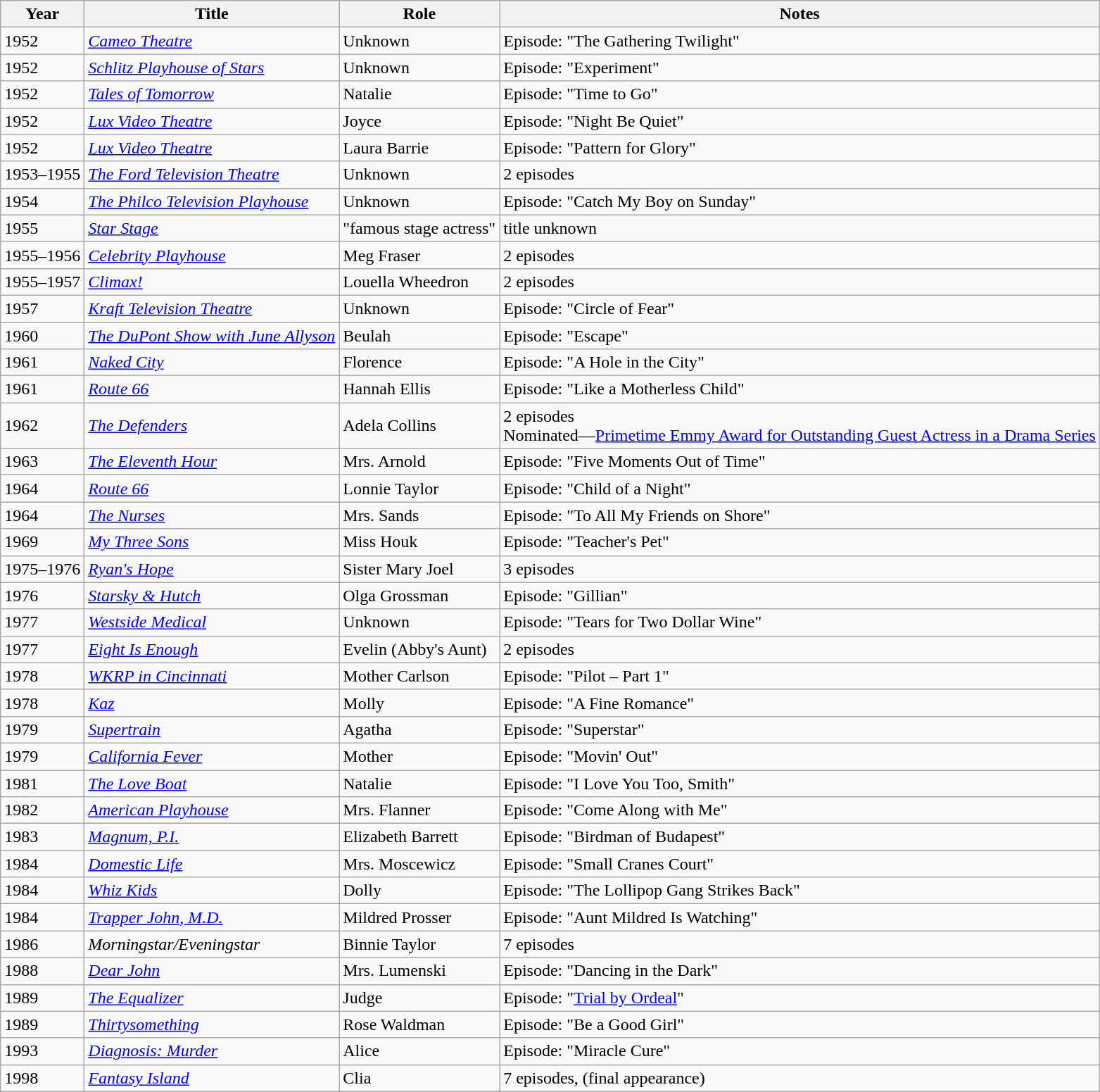<table class="wikitable sortable">
<tr>
<th>Year</th>
<th>Title</th>
<th>Role</th>
<th>Notes</th>
</tr>
<tr>
<td>1952</td>
<td><em><a href='#'>Cameo Theatre</a></em></td>
<td>Unknown</td>
<td>Episode: "The Gathering Twilight"</td>
</tr>
<tr>
<td>1952</td>
<td><em><a href='#'>Schlitz Playhouse of Stars</a></em></td>
<td>Unknown</td>
<td>Episode: "Experiment"</td>
</tr>
<tr>
<td>1952</td>
<td><em><a href='#'>Tales of Tomorrow</a></em></td>
<td>Natalie</td>
<td>Episode: "Time to Go"</td>
</tr>
<tr>
<td>1952</td>
<td><em><a href='#'>Lux Video Theatre</a></em></td>
<td>Joyce</td>
<td>Episode: "Night Be Quiet"</td>
</tr>
<tr>
<td>1952</td>
<td><em><a href='#'>Lux Video Theatre</a></em></td>
<td>Laura Barrie</td>
<td>Episode: "Pattern for Glory"</td>
</tr>
<tr>
<td>1953–1955</td>
<td><em><a href='#'>The Ford Television Theatre</a></em></td>
<td>Unknown</td>
<td>2 episodes</td>
</tr>
<tr>
<td>1954</td>
<td><em> <a href='#'>The Philco Television Playhouse</a></em></td>
<td>Unknown</td>
<td>Episode: "Catch My Boy on Sunday"</td>
</tr>
<tr>
<td>1955</td>
<td><em> <a href='#'>Star Stage</a></em></td>
<td>"famous stage actress"</td>
<td>title unknown</td>
</tr>
<tr>
<td>1955–1956</td>
<td><em><a href='#'>Celebrity Playhouse</a></em></td>
<td>Meg Fraser</td>
<td>2 episodes</td>
</tr>
<tr>
<td>1955–1957</td>
<td><em><a href='#'>Climax!</a></em></td>
<td>Louella Wheedron</td>
<td>2 episodes</td>
</tr>
<tr>
<td>1957</td>
<td><em><a href='#'>Kraft Television Theatre</a></em></td>
<td>Unknown</td>
<td>Episode: "Circle of Fear"</td>
</tr>
<tr>
<td>1960</td>
<td><em><a href='#'>The DuPont Show with June Allyson</a></em></td>
<td>Beulah</td>
<td>Episode: "Escape"</td>
</tr>
<tr>
<td>1961</td>
<td><em><a href='#'>Naked City</a></em></td>
<td>Florence</td>
<td>Episode: "A Hole in the City"</td>
</tr>
<tr>
<td>1961</td>
<td><em><a href='#'>Route 66</a></em></td>
<td>Hannah Ellis</td>
<td>Episode: "Like a Motherless Child"</td>
</tr>
<tr>
<td>1962</td>
<td><em><a href='#'>The Defenders</a></em></td>
<td>Adela Collins</td>
<td>2 episodes<br>Nominated—<a href='#'>Primetime Emmy Award for Outstanding Guest Actress in a Drama Series</a></td>
</tr>
<tr>
<td>1963</td>
<td><em><a href='#'>The Eleventh Hour</a></em></td>
<td>Mrs. Arnold</td>
<td>Episode: "Five Moments Out of Time"</td>
</tr>
<tr>
<td>1964</td>
<td><em><a href='#'>Route 66</a></em></td>
<td>Lonnie Taylor</td>
<td>Episode: "Child of a Night"</td>
</tr>
<tr>
<td>1964</td>
<td><em><a href='#'>The Nurses</a></em></td>
<td>Mrs. Sands</td>
<td>Episode: "To All My Friends on Shore"</td>
</tr>
<tr>
<td>1969</td>
<td><em><a href='#'>My Three Sons</a></em></td>
<td>Miss Houk</td>
<td>Episode: "Teacher's Pet"</td>
</tr>
<tr>
<td>1975–1976</td>
<td><em><a href='#'>Ryan's Hope</a></em></td>
<td>Sister Mary Joel</td>
<td>3 episodes</td>
</tr>
<tr>
<td>1976</td>
<td><em><a href='#'>Starsky & Hutch</a></em></td>
<td>Olga Grossman</td>
<td>Episode: "Gillian"</td>
</tr>
<tr>
<td>1977</td>
<td><em><a href='#'>Westside Medical</a></em></td>
<td>Unknown</td>
<td>Episode: "Tears for Two Dollar Wine"</td>
</tr>
<tr>
<td>1977</td>
<td><em><a href='#'>Eight Is Enough</a></em></td>
<td>Evelin (Abby's Aunt)</td>
<td>2 episodes</td>
</tr>
<tr>
<td>1978</td>
<td><em><a href='#'>WKRP in Cincinnati</a></em></td>
<td>Mother Carlson</td>
<td>Episode: "Pilot – Part 1"</td>
</tr>
<tr>
<td>1978</td>
<td><em><a href='#'>Kaz</a></em></td>
<td>Molly</td>
<td>Episode: "A Fine Romance"</td>
</tr>
<tr>
<td>1979</td>
<td><em><a href='#'>Supertrain</a></em></td>
<td>Agatha</td>
<td>Episode: "Superstar"</td>
</tr>
<tr>
<td>1979</td>
<td><em><a href='#'>California Fever</a></em></td>
<td>Mother</td>
<td>Episode: "Movin' Out"</td>
</tr>
<tr>
<td>1981</td>
<td><em><a href='#'>The Love Boat</a></em></td>
<td>Natalie</td>
<td>Episode: "I Love You Too, Smith"</td>
</tr>
<tr>
<td>1982</td>
<td><em><a href='#'>American Playhouse</a></em></td>
<td>Mrs. Flanner</td>
<td>Episode: "Come Along with Me"</td>
</tr>
<tr>
<td>1983</td>
<td><em><a href='#'>Magnum, P.I.</a></em></td>
<td>Elizabeth Barrett</td>
<td>Episode: "Birdman of Budapest"</td>
</tr>
<tr>
<td>1984</td>
<td><em><a href='#'>Domestic Life</a></em></td>
<td>Mrs. Moscewicz</td>
<td>Episode: "Small Cranes Court"</td>
</tr>
<tr>
<td>1984</td>
<td><em><a href='#'>Whiz Kids</a></em></td>
<td>Dolly</td>
<td>Episode: "The Lollipop Gang Strikes Back"</td>
</tr>
<tr>
<td>1984</td>
<td><em><a href='#'>Trapper John, M.D.</a></em></td>
<td>Mildred Prosser</td>
<td>Episode: "Aunt Mildred Is Watching"</td>
</tr>
<tr>
<td>1986</td>
<td><em>Morningstar/Eveningstar</em></td>
<td>Binnie Taylor</td>
<td>7 episodes</td>
</tr>
<tr>
<td>1988</td>
<td><em><a href='#'>Dear John</a></em></td>
<td>Mrs. Lumenski</td>
<td>Episode: "Dancing in the Dark"</td>
</tr>
<tr>
<td>1989</td>
<td><em><a href='#'>The Equalizer</a></em></td>
<td>Judge</td>
<td>Episode: "<a href='#'>Trial by Ordeal</a>"</td>
</tr>
<tr>
<td>1989</td>
<td><em><a href='#'>Thirtysomething</a></em></td>
<td>Rose Waldman</td>
<td>Episode: "Be a Good Girl"</td>
</tr>
<tr>
<td>1993</td>
<td><em><a href='#'>Diagnosis: Murder</a></em></td>
<td>Alice</td>
<td>Episode: "Miracle Cure"</td>
</tr>
<tr>
<td>1998</td>
<td><em><a href='#'>Fantasy Island</a></em></td>
<td>Clia</td>
<td>7 episodes, (final appearance)</td>
</tr>
</table>
